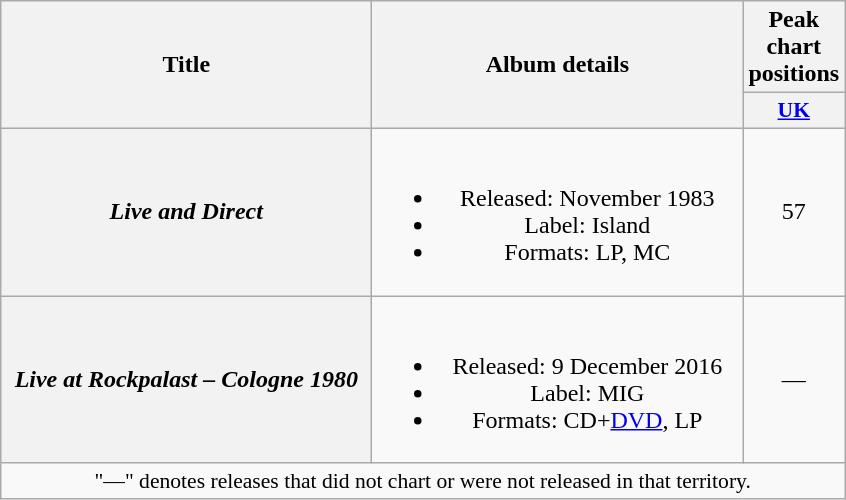<table class="wikitable plainrowheaders" style="text-align:center;">
<tr>
<th rowspan="2" scope="col" style="width:15em;">Title</th>
<th rowspan="2" scope="col" style="width:15em;">Album details</th>
<th>Peak chart positions</th>
</tr>
<tr>
<th scope="col" style="width:2em;font-size:90%;"><a href='#'>UK</a><br></th>
</tr>
<tr>
<th scope="row"><em>Live and Direct</em></th>
<td><br><ul><li>Released: November 1983</li><li>Label: Island</li><li>Formats: LP, MC</li></ul></td>
<td>57</td>
</tr>
<tr>
<th scope="row"><em>Live at Rockpalast – Cologne 1980</em></th>
<td><br><ul><li>Released: 9 December 2016</li><li>Label: MIG</li><li>Formats: CD+<a href='#'>DVD</a>, LP</li></ul></td>
<td>—</td>
</tr>
<tr>
<td colspan="3" style="font-size:90%">"—" denotes releases that did not chart or were not released in that territory.</td>
</tr>
</table>
